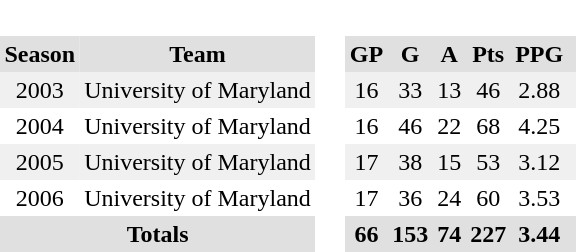<table BORDER="0" CELLPADDING="3" CELLSPACING="0">
<tr ALIGN="center" bgcolor="#e0e0e0">
<th colspan="2" bgcolor="#ffffff"> </th>
<th rowspan="99" bgcolor="#ffffff"> </th>
<th rowspan="99" bgcolor="#ffffff"> </th>
</tr>
<tr ALIGN="center" bgcolor="#e0e0e0">
<th>Season</th>
<th>Team</th>
<th>GP</th>
<th>G</th>
<th>A</th>
<th>Pts</th>
<th>PPG</th>
<th></th>
</tr>
<tr ALIGN="center" bgcolor="#f0f0f0">
<td>2003</td>
<td>University of Maryland</td>
<td>16</td>
<td>33</td>
<td>13</td>
<td>46</td>
<td>2.88</td>
<td></td>
</tr>
<tr ALIGN="center">
<td>2004</td>
<td>University of Maryland</td>
<td>16</td>
<td>46</td>
<td>22</td>
<td>68</td>
<td>4.25</td>
<td></td>
</tr>
<tr ALIGN="center" bgcolor="#f0f0f0">
<td>2005</td>
<td>University of Maryland</td>
<td>17</td>
<td>38</td>
<td>15</td>
<td>53</td>
<td>3.12</td>
<td></td>
</tr>
<tr ALIGN="center">
<td>2006</td>
<td>University of Maryland</td>
<td>17</td>
<td>36</td>
<td>24</td>
<td>60</td>
<td>3.53</td>
<td></td>
</tr>
<tr ALIGN="center" bgcolor="#e0e0e0">
<th colspan="2">Totals</th>
<th>66</th>
<th>153</th>
<th>74</th>
<th>227</th>
<th>3.44</th>
<th></th>
</tr>
</table>
